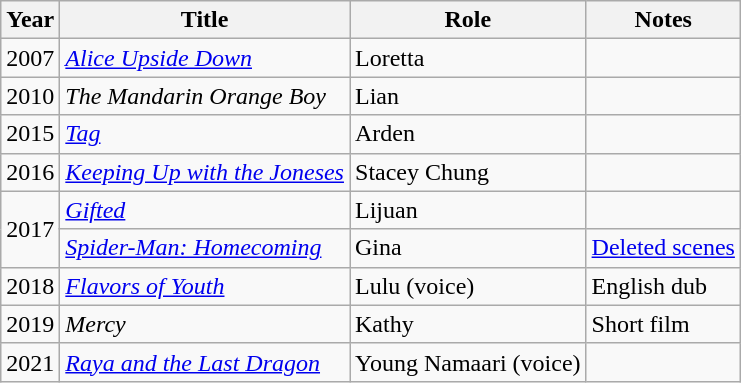<table class="wikitable sortable">
<tr>
<th>Year</th>
<th>Title</th>
<th>Role</th>
<th>Notes</th>
</tr>
<tr>
<td>2007</td>
<td><em><a href='#'>Alice Upside Down</a></em></td>
<td>Loretta</td>
<td></td>
</tr>
<tr>
<td>2010</td>
<td><em>The Mandarin Orange Boy</em></td>
<td>Lian</td>
<td></td>
</tr>
<tr>
<td>2015</td>
<td><em><a href='#'>Tag</a></em></td>
<td>Arden</td>
<td></td>
</tr>
<tr>
<td>2016</td>
<td><em><a href='#'>Keeping Up with the Joneses</a></em></td>
<td>Stacey Chung</td>
<td></td>
</tr>
<tr>
<td rowspan="2">2017</td>
<td><em><a href='#'>Gifted</a></em></td>
<td>Lijuan</td>
<td></td>
</tr>
<tr>
<td><em><a href='#'>Spider-Man: Homecoming</a></em></td>
<td>Gina</td>
<td><a href='#'>Deleted scenes</a></td>
</tr>
<tr>
<td>2018</td>
<td><em><a href='#'>Flavors of Youth</a></em></td>
<td>Lulu (voice)</td>
<td>English dub</td>
</tr>
<tr>
<td>2019</td>
<td><em>Mercy</em></td>
<td>Kathy</td>
<td>Short film</td>
</tr>
<tr>
<td>2021</td>
<td><em><a href='#'>Raya and the Last Dragon</a></em></td>
<td>Young Namaari (voice)</td>
<td></td>
</tr>
</table>
